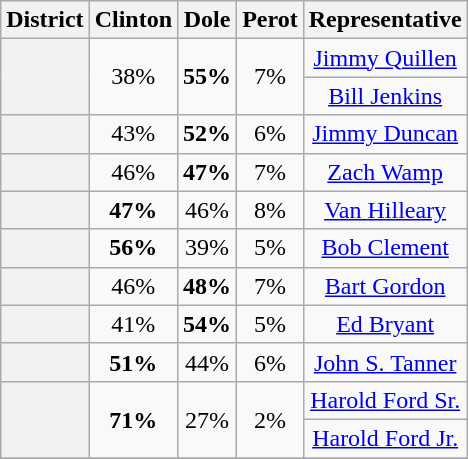<table class="wikitable sortable">
<tr>
<th>District</th>
<th>Clinton</th>
<th>Dole</th>
<th>Perot</th>
<th>Representative</th>
</tr>
<tr align=center>
<th rowspan=2 ></th>
<td rowspan=2>38%</td>
<td rowspan=2><strong>55%</strong></td>
<td rowspan=2>7%</td>
<td><a href='#'>Jimmy Quillen</a></td>
</tr>
<tr align=center>
<td><a href='#'>Bill Jenkins</a></td>
</tr>
<tr align=center>
<th></th>
<td>43%</td>
<td><strong>52%</strong></td>
<td>6%</td>
<td><a href='#'>Jimmy Duncan</a></td>
</tr>
<tr align=center>
<th></th>
<td>46%</td>
<td><strong>47%</strong></td>
<td>7%</td>
<td><a href='#'>Zach Wamp</a></td>
</tr>
<tr align=center>
<th></th>
<td><strong>47%</strong></td>
<td>46%</td>
<td>8%</td>
<td><a href='#'>Van Hilleary</a></td>
</tr>
<tr align=center>
<th></th>
<td><strong>56%</strong></td>
<td>39%</td>
<td>5%</td>
<td><a href='#'>Bob Clement</a></td>
</tr>
<tr align=center>
<th></th>
<td>46%</td>
<td><strong>48%</strong></td>
<td>7%</td>
<td><a href='#'>Bart Gordon</a></td>
</tr>
<tr align=center>
<th></th>
<td>41%</td>
<td><strong>54%</strong></td>
<td>5%</td>
<td><a href='#'>Ed Bryant</a></td>
</tr>
<tr align=center>
<th></th>
<td><strong>51%</strong></td>
<td>44%</td>
<td>6%</td>
<td><a href='#'>John S. Tanner</a></td>
</tr>
<tr align=center>
<th rowspan=2 ></th>
<td rowspan=2><strong>71%</strong></td>
<td rowspan=2>27%</td>
<td rowspan=2>2%</td>
<td><a href='#'>Harold Ford Sr.</a></td>
</tr>
<tr align=center>
<td><a href='#'>Harold Ford Jr.</a></td>
</tr>
<tr align=center>
</tr>
</table>
